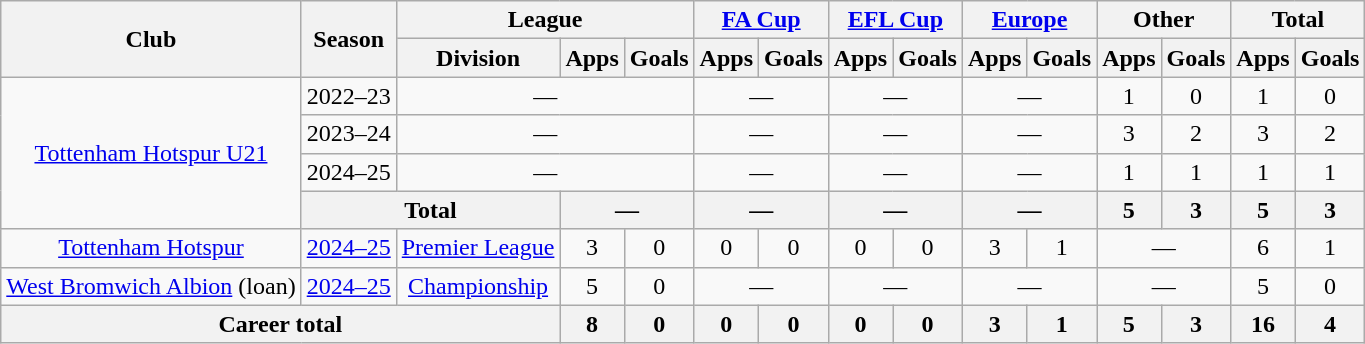<table class="wikitable" style="text-align: center;">
<tr>
<th rowspan="2">Club</th>
<th rowspan="2">Season</th>
<th colspan="3">League</th>
<th colspan="2"><a href='#'>FA Cup</a></th>
<th colspan="2"><a href='#'>EFL Cup</a></th>
<th colspan="2"><a href='#'>Europe</a></th>
<th colspan="2">Other</th>
<th colspan="2">Total</th>
</tr>
<tr>
<th>Division</th>
<th>Apps</th>
<th>Goals</th>
<th>Apps</th>
<th>Goals</th>
<th>Apps</th>
<th>Goals</th>
<th>Apps</th>
<th>Goals</th>
<th>Apps</th>
<th>Goals</th>
<th>Apps</th>
<th>Goals</th>
</tr>
<tr>
<td rowspan="4"><a href='#'>Tottenham Hotspur U21</a></td>
<td>2022–23</td>
<td colspan="3">—</td>
<td colspan="2">—</td>
<td colspan="2">—</td>
<td colspan="2">—</td>
<td>1</td>
<td>0</td>
<td>1</td>
<td>0</td>
</tr>
<tr>
<td>2023–24</td>
<td colspan="3">—</td>
<td colspan="2">—</td>
<td colspan="2">—</td>
<td colspan="2">—</td>
<td>3</td>
<td>2</td>
<td>3</td>
<td>2</td>
</tr>
<tr>
<td>2024–25</td>
<td colspan="3">—</td>
<td colspan="2">—</td>
<td colspan="2">—</td>
<td colspan="2">—</td>
<td>1</td>
<td>1</td>
<td>1</td>
<td>1</td>
</tr>
<tr>
<th colspan="2">Total</th>
<th colspan="2">—</th>
<th colspan="2">—</th>
<th colspan="2">—</th>
<th colspan="2">—</th>
<th>5</th>
<th>3</th>
<th>5</th>
<th>3</th>
</tr>
<tr>
<td><a href='#'>Tottenham Hotspur</a></td>
<td><a href='#'>2024–25</a></td>
<td><a href='#'>Premier League</a></td>
<td>3</td>
<td>0</td>
<td>0</td>
<td>0</td>
<td>0</td>
<td>0</td>
<td>3</td>
<td>1</td>
<td colspan="2">—</td>
<td>6</td>
<td>1</td>
</tr>
<tr>
<td><a href='#'>West Bromwich Albion</a> (loan)</td>
<td><a href='#'>2024–25</a></td>
<td><a href='#'>Championship</a></td>
<td>5</td>
<td>0</td>
<td colspan="2">—</td>
<td colspan="2">—</td>
<td colspan="2">—</td>
<td colspan="2">—</td>
<td>5</td>
<td>0</td>
</tr>
<tr>
<th colspan="3">Career total</th>
<th>8</th>
<th>0</th>
<th>0</th>
<th>0</th>
<th>0</th>
<th>0</th>
<th>3</th>
<th>1</th>
<th>5</th>
<th>3</th>
<th>16</th>
<th>4</th>
</tr>
</table>
